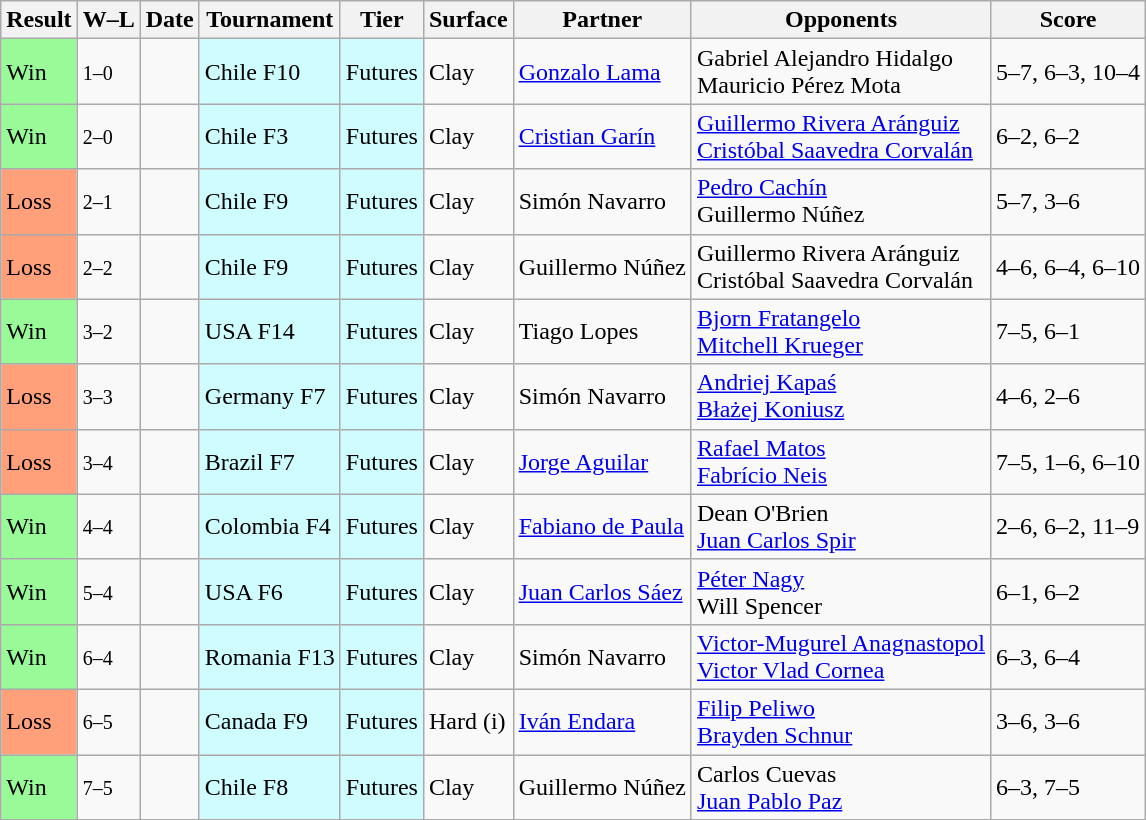<table class="sortable wikitable nowrap">
<tr>
<th>Result</th>
<th class="unsortable">W–L</th>
<th>Date</th>
<th>Tournament</th>
<th>Tier</th>
<th>Surface</th>
<th>Partner</th>
<th>Opponents</th>
<th class="unsortable">Score</th>
</tr>
<tr>
<td bgcolor=98FB98>Win</td>
<td><small>1–0</small></td>
<td></td>
<td style="background:#cffcff;">Chile F10</td>
<td style="background:#cffcff;">Futures</td>
<td>Clay</td>
<td> <a href='#'>Gonzalo Lama</a></td>
<td> Gabriel Alejandro Hidalgo<br> Mauricio Pérez Mota</td>
<td>5–7, 6–3, 10–4</td>
</tr>
<tr>
<td bgcolor=98FB98>Win</td>
<td><small>2–0</small></td>
<td></td>
<td style="background:#cffcff;">Chile F3</td>
<td style="background:#cffcff;">Futures</td>
<td>Clay</td>
<td> <a href='#'>Cristian Garín</a></td>
<td> <a href='#'>Guillermo Rivera Aránguiz</a><br> <a href='#'>Cristóbal Saavedra Corvalán</a></td>
<td>6–2, 6–2</td>
</tr>
<tr>
<td bgcolor=FFA07A>Loss</td>
<td><small>2–1</small></td>
<td></td>
<td style="background:#cffcff;">Chile F9</td>
<td style="background:#cffcff;">Futures</td>
<td>Clay</td>
<td> Simón Navarro</td>
<td> <a href='#'>Pedro Cachín</a> <br> Guillermo Núñez</td>
<td>5–7, 3–6</td>
</tr>
<tr>
<td bgcolor=FFA07A>Loss</td>
<td><small>2–2</small></td>
<td></td>
<td style="background:#cffcff;">Chile F9</td>
<td style="background:#cffcff;">Futures</td>
<td>Clay</td>
<td> Guillermo Núñez</td>
<td> Guillermo Rivera Aránguiz<br> Cristóbal Saavedra Corvalán</td>
<td>4–6, 6–4, 6–10</td>
</tr>
<tr>
<td bgcolor=98FB98>Win</td>
<td><small>3–2</small></td>
<td></td>
<td style="background:#cffcff;">USA F14</td>
<td style="background:#cffcff;">Futures</td>
<td>Clay</td>
<td> Tiago Lopes</td>
<td> <a href='#'>Bjorn Fratangelo</a><br> <a href='#'>Mitchell Krueger</a></td>
<td>7–5, 6–1</td>
</tr>
<tr>
<td bgcolor=FFA07A>Loss</td>
<td><small>3–3</small></td>
<td></td>
<td style="background:#cffcff;">Germany F7</td>
<td style="background:#cffcff;">Futures</td>
<td>Clay</td>
<td> Simón Navarro</td>
<td> <a href='#'>Andriej Kapaś</a><br> <a href='#'>Błażej Koniusz</a></td>
<td>4–6, 2–6</td>
</tr>
<tr>
<td bgcolor=FFA07A>Loss</td>
<td><small>3–4</small></td>
<td></td>
<td style="background:#cffcff;">Brazil F7</td>
<td style="background:#cffcff;">Futures</td>
<td>Clay</td>
<td> <a href='#'>Jorge Aguilar</a></td>
<td> <a href='#'>Rafael Matos</a><br> <a href='#'>Fabrício Neis</a></td>
<td>7–5, 1–6, 6–10</td>
</tr>
<tr>
<td bgcolor=98FB98>Win</td>
<td><small>4–4</small></td>
<td></td>
<td style="background:#cffcff;">Colombia F4</td>
<td style="background:#cffcff;">Futures</td>
<td>Clay</td>
<td> <a href='#'>Fabiano de Paula</a></td>
<td> Dean O'Brien<br> <a href='#'>Juan Carlos Spir</a></td>
<td>2–6, 6–2, 11–9</td>
</tr>
<tr>
<td bgcolor=98FB98>Win</td>
<td><small>5–4</small></td>
<td></td>
<td style="background:#cffcff;">USA F6</td>
<td style="background:#cffcff;">Futures</td>
<td>Clay</td>
<td> <a href='#'>Juan Carlos Sáez</a></td>
<td> <a href='#'>Péter Nagy</a><br> Will Spencer</td>
<td>6–1, 6–2</td>
</tr>
<tr>
<td bgcolor=98FB98>Win</td>
<td><small>6–4</small></td>
<td></td>
<td style="background:#cffcff;">Romania F13</td>
<td style="background:#cffcff;">Futures</td>
<td>Clay</td>
<td> Simón Navarro</td>
<td> <a href='#'>Victor-Mugurel Anagnastopol</a><br> <a href='#'>Victor Vlad Cornea</a></td>
<td>6–3, 6–4</td>
</tr>
<tr>
<td bgcolor=FFA07A>Loss</td>
<td><small>6–5</small></td>
<td></td>
<td style="background:#cffcff;">Canada F9</td>
<td style="background:#cffcff;">Futures</td>
<td>Hard (i)</td>
<td> <a href='#'>Iván Endara</a></td>
<td> <a href='#'>Filip Peliwo</a><br> <a href='#'>Brayden Schnur</a></td>
<td>3–6, 3–6</td>
</tr>
<tr>
<td bgcolor=98FB98>Win</td>
<td><small>7–5</small></td>
<td></td>
<td style="background:#cffcff;">Chile F8</td>
<td style="background:#cffcff;">Futures</td>
<td>Clay</td>
<td> Guillermo Núñez</td>
<td> Carlos Cuevas<br> <a href='#'>Juan Pablo Paz</a></td>
<td>6–3, 7–5</td>
</tr>
</table>
